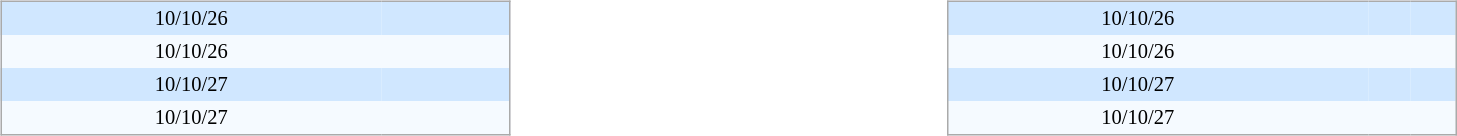<table width="100%" align=center>
<tr>
<td valign="top" width="50%"><br><table align=center cellpadding="3" cellspacing="0" style="background: #F5FAFF; border: 1px #aaa solid; border-collapse:collapse; font-size:90%;" width=340>
<tr bgcolor=#D0E7FF style=font-size:95%>
<td align=center>10/10/26</td>
<td align=right><strong></strong></td>
<td align=center><strong></strong></td>
<td></td>
</tr>
<tr style=font-size:95%>
<td align=center>10/10/26</td>
<td align=right></td>
<td align=center><strong></strong></td>
<td><strong></strong></td>
</tr>
<tr bgcolor=#D0E7FF style=font-size:95%>
<td align=center>10/10/27</td>
<td align=right><strong></strong></td>
<td align=center><strong></strong></td>
<td></td>
</tr>
<tr style=font-size:95%>
<td align=center>10/10/27</td>
<td align=right></td>
<td align=center><strong></strong></td>
<td><strong></strong></td>
</tr>
</table>
</td>
<td valign="top" width="50%"><br><table align=center cellpadding="3" cellspacing="0" style="background: #F5FAFF; border: 1px #aaa solid; border-collapse:collapse; font-size:90%;" width=340>
<tr bgcolor=#D0E7FF style=font-size:95%>
<td align=center>10/10/26</td>
<td align=right><strong></strong></td>
<td align=center><strong></strong></td>
<td></td>
</tr>
<tr style=font-size:95%>
<td align=center>10/10/26</td>
<td align=right></td>
<td align=center><strong></strong></td>
<td><strong></strong></td>
</tr>
<tr bgcolor=#D0E7FF style=font-size:95%>
<td align=center>10/10/27</td>
<td align=right><strong></strong></td>
<td align=center><strong></strong></td>
<td></td>
</tr>
<tr style=font-size:95%>
<td align=center>10/10/27</td>
<td align=right></td>
<td align=center><strong></strong></td>
<td><strong></strong></td>
</tr>
</table>
</td>
</tr>
</table>
